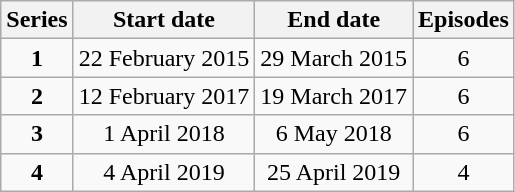<table class="wikitable" style="text-align:center;">
<tr>
<th>Series</th>
<th>Start date</th>
<th>End date</th>
<th>Episodes</th>
</tr>
<tr>
<td><strong>1</strong></td>
<td>22 February 2015</td>
<td>29 March 2015</td>
<td>6</td>
</tr>
<tr>
<td><strong>2</strong></td>
<td>12 February 2017</td>
<td>19 March 2017</td>
<td>6</td>
</tr>
<tr>
<td><strong>3</strong></td>
<td>1 April 2018</td>
<td>6 May 2018</td>
<td>6</td>
</tr>
<tr>
<td><strong>4</strong></td>
<td>4 April 2019</td>
<td>25 April 2019</td>
<td>4</td>
</tr>
</table>
